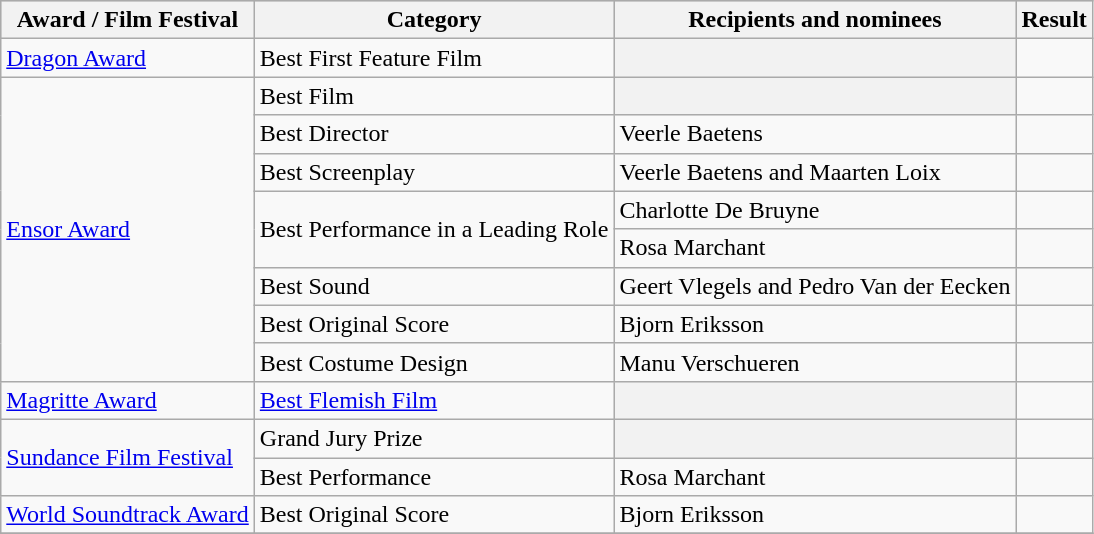<table class="wikitable plainrowheaders sortable">
<tr style="background:#ccc; text-align:center;">
<th scope="col">Award / Film Festival</th>
<th scope="col">Category</th>
<th scope="col">Recipients and nominees</th>
<th scope="col">Result</th>
</tr>
<tr>
<td><a href='#'>Dragon Award</a></td>
<td>Best First Feature Film</td>
<th></th>
<td></td>
</tr>
<tr>
<td rowspan=8><a href='#'>Ensor Award</a></td>
<td>Best Film</td>
<th></th>
<td></td>
</tr>
<tr>
<td>Best Director</td>
<td>Veerle Baetens</td>
<td></td>
</tr>
<tr>
<td>Best Screenplay</td>
<td>Veerle Baetens and Maarten Loix</td>
<td></td>
</tr>
<tr>
<td rowspan=2>Best Performance in a Leading Role</td>
<td>Charlotte De Bruyne</td>
<td></td>
</tr>
<tr>
<td>Rosa Marchant</td>
<td></td>
</tr>
<tr>
<td>Best Sound</td>
<td>Geert Vlegels and Pedro Van der Eecken</td>
<td></td>
</tr>
<tr>
<td>Best Original Score</td>
<td>Bjorn Eriksson</td>
<td></td>
</tr>
<tr>
<td>Best Costume Design</td>
<td>Manu Verschueren</td>
<td></td>
</tr>
<tr>
<td><a href='#'>Magritte Award</a></td>
<td><a href='#'>Best Flemish Film</a></td>
<th></th>
<td></td>
</tr>
<tr>
<td rowspan=2><a href='#'>Sundance Film Festival</a></td>
<td>Grand Jury Prize</td>
<th></th>
<td></td>
</tr>
<tr>
<td>Best Performance</td>
<td>Rosa Marchant</td>
<td></td>
</tr>
<tr>
<td><a href='#'>World Soundtrack Award</a></td>
<td>Best Original Score</td>
<td>Bjorn Eriksson</td>
<td></td>
</tr>
<tr>
</tr>
</table>
